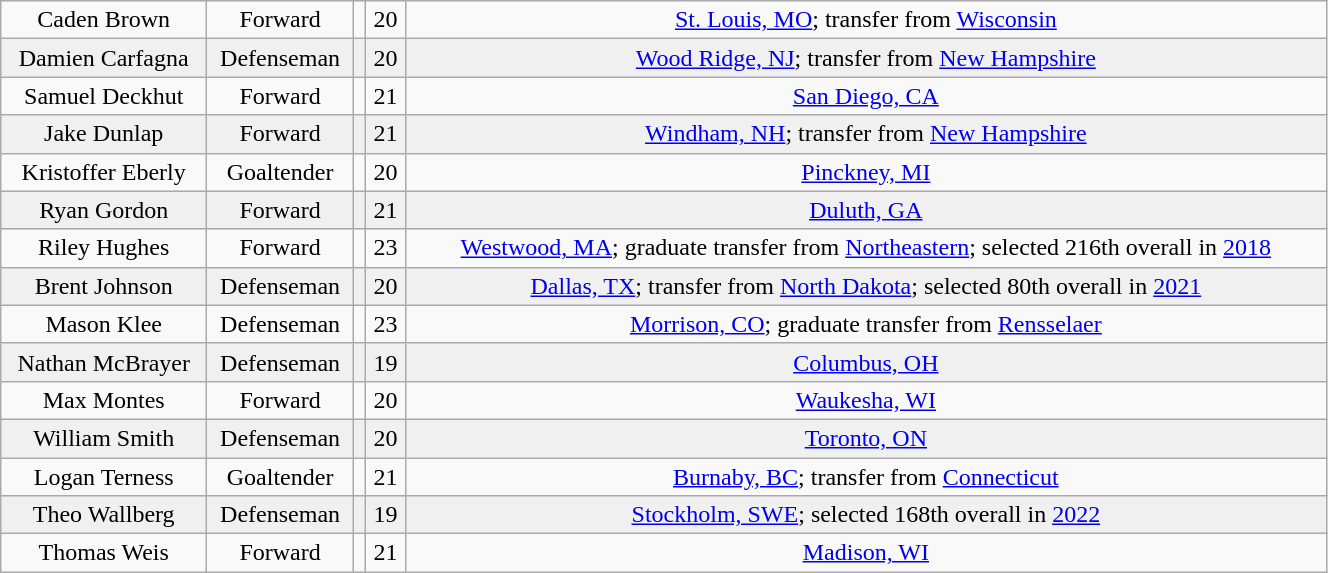<table class="wikitable" width="70%">
<tr align="center" bgcolor="">
<td>Caden Brown</td>
<td>Forward</td>
<td></td>
<td>20</td>
<td><a href='#'>St. Louis, MO</a>; transfer from <a href='#'>Wisconsin</a></td>
</tr>
<tr align="center" bgcolor="f0f0f0">
<td>Damien Carfagna</td>
<td>Defenseman</td>
<td></td>
<td>20</td>
<td><a href='#'>Wood Ridge, NJ</a>; transfer from <a href='#'>New Hampshire</a></td>
</tr>
<tr align="center" bgcolor="">
<td>Samuel Deckhut</td>
<td>Forward</td>
<td></td>
<td>21</td>
<td><a href='#'>San Diego, CA</a></td>
</tr>
<tr align="center" bgcolor="f0f0f0">
<td>Jake Dunlap</td>
<td>Forward</td>
<td></td>
<td>21</td>
<td><a href='#'>Windham, NH</a>; transfer from <a href='#'>New Hampshire</a></td>
</tr>
<tr align="center" bgcolor="">
<td>Kristoffer Eberly</td>
<td>Goaltender</td>
<td></td>
<td>20</td>
<td><a href='#'>Pinckney, MI</a></td>
</tr>
<tr align="center" bgcolor="f0f0f0">
<td>Ryan Gordon</td>
<td>Forward</td>
<td></td>
<td>21</td>
<td><a href='#'>Duluth, GA</a></td>
</tr>
<tr align="center" bgcolor="">
<td>Riley Hughes</td>
<td>Forward</td>
<td></td>
<td>23</td>
<td><a href='#'>Westwood, MA</a>; graduate transfer from <a href='#'>Northeastern</a>; selected 216th overall in <a href='#'>2018</a></td>
</tr>
<tr align="center" bgcolor="f0f0f0">
<td>Brent Johnson</td>
<td>Defenseman</td>
<td></td>
<td>20</td>
<td><a href='#'>Dallas, TX</a>; transfer from <a href='#'>North Dakota</a>; selected 80th overall in <a href='#'>2021</a></td>
</tr>
<tr align="center" bgcolor="">
<td>Mason Klee</td>
<td>Defenseman</td>
<td></td>
<td>23</td>
<td><a href='#'>Morrison, CO</a>; graduate transfer from <a href='#'>Rensselaer</a></td>
</tr>
<tr align="center" bgcolor="f0f0f0">
<td>Nathan McBrayer</td>
<td>Defenseman</td>
<td></td>
<td>19</td>
<td><a href='#'>Columbus, OH</a></td>
</tr>
<tr align="center" bgcolor="">
<td>Max Montes</td>
<td>Forward</td>
<td></td>
<td>20</td>
<td><a href='#'>Waukesha, WI</a></td>
</tr>
<tr align="center" bgcolor="f0f0f0">
<td>William Smith</td>
<td>Defenseman</td>
<td></td>
<td>20</td>
<td><a href='#'>Toronto, ON</a></td>
</tr>
<tr align="center" bgcolor="">
<td>Logan Terness</td>
<td>Goaltender</td>
<td></td>
<td>21</td>
<td><a href='#'>Burnaby, BC</a>; transfer from <a href='#'>Connecticut</a></td>
</tr>
<tr align="center" bgcolor="f0f0f0">
<td>Theo Wallberg</td>
<td>Defenseman</td>
<td></td>
<td>19</td>
<td><a href='#'>Stockholm, SWE</a>; selected 168th overall in <a href='#'>2022</a></td>
</tr>
<tr align="center" bgcolor="">
<td>Thomas Weis</td>
<td>Forward</td>
<td></td>
<td>21</td>
<td><a href='#'>Madison, WI</a></td>
</tr>
</table>
